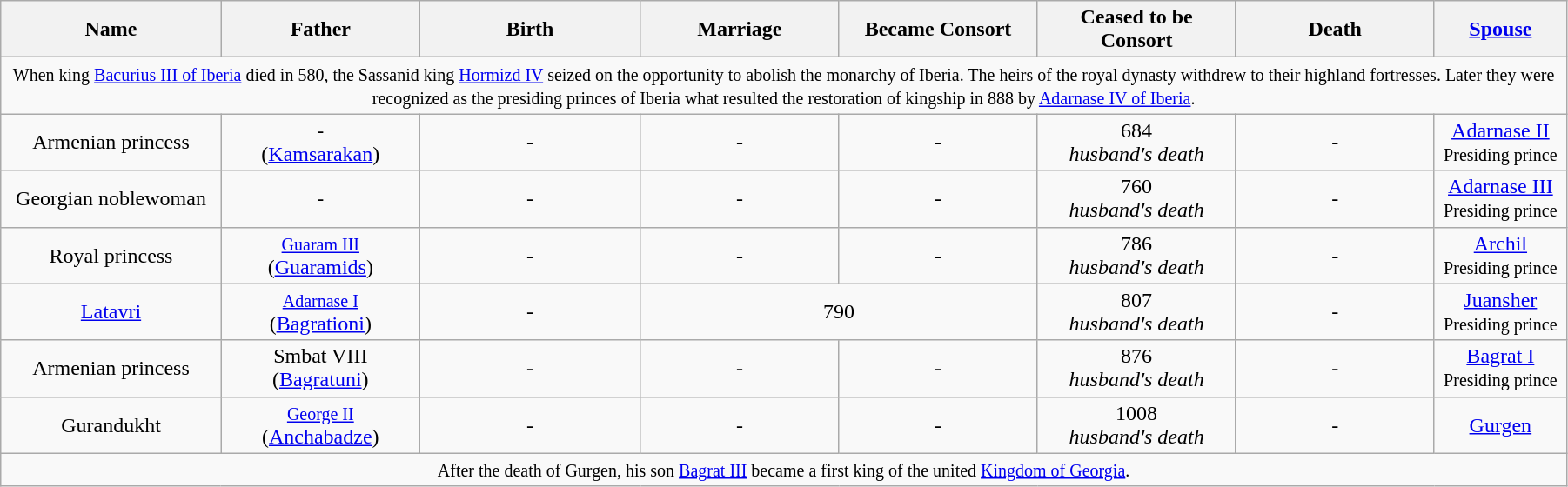<table width=95% class="wikitable">
<tr>
<th width = "10%">Name</th>
<th width = "9%">Father</th>
<th width = "10%">Birth</th>
<th width = "9%">Marriage</th>
<th width = "9%">Became Consort</th>
<th width = "9%">Ceased to be Consort</th>
<th width = "9%">Death</th>
<th width = "6%"><a href='#'>Spouse</a></th>
</tr>
<tr>
<td align="center" colspan="8"><small>When king <a href='#'>Bacurius III of Iberia</a> died in 580, the Sassanid king <a href='#'>Hormizd IV</a> seized on the opportunity to abolish the monarchy of Iberia. The heirs of the royal dynasty withdrew to their highland fortresses. Later they were recognized as the presiding princes of Iberia what resulted the restoration of kingship in 888 by <a href='#'>Adarnase IV of Iberia</a>.</small></td>
</tr>
<tr>
<td align="center">Armenian princess</td>
<td align="center">-<br>(<a href='#'>Kamsarakan</a>)</td>
<td align="center">-</td>
<td align="center">-</td>
<td align="center">-</td>
<td align="center">684<br><em>husband's death</em></td>
<td align="center">-</td>
<td align="center"><a href='#'>Adarnase II</a><br><small>Presiding prince</small></td>
</tr>
<tr>
<td align="center">Georgian noblewoman</td>
<td align="center">-</td>
<td align="center">-</td>
<td align="center">-</td>
<td align="center">-</td>
<td align="center">760<br><em>husband's death</em></td>
<td align="center">-</td>
<td align="center"><a href='#'>Adarnase III</a><br><small>Presiding prince</small></td>
</tr>
<tr>
<td align="center">Royal princess</td>
<td align="center"><small><a href='#'>Guaram III</a></small><br>(<a href='#'>Guaramids</a>)</td>
<td align="center">-</td>
<td align="center">-</td>
<td align="center">-</td>
<td align="center">786<br><em>husband's death</em></td>
<td align="center">-</td>
<td align="center"><a href='#'>Archil</a><br><small>Presiding prince</small></td>
</tr>
<tr>
<td align="center"><a href='#'>Latavri</a></td>
<td align="center"><small><a href='#'>Adarnase I</a></small><br>(<a href='#'>Bagrationi</a>)</td>
<td align="center">-</td>
<td align="center" colspan="2">790</td>
<td align="center">807<br><em>husband's death</em></td>
<td align="center">-</td>
<td align="center"><a href='#'>Juansher</a><br><small>Presiding prince</small></td>
</tr>
<tr>
<td align="center">Armenian princess</td>
<td align="center">Smbat VIII<br>(<a href='#'>Bagratuni</a>)</td>
<td align="center">-</td>
<td align="center">-</td>
<td align="center">-</td>
<td align="center">876<br><em>husband's death</em></td>
<td align="center">-</td>
<td align="center"><a href='#'>Bagrat I</a><br><small>Presiding prince</small></td>
</tr>
<tr>
<td align="center">Gurandukht</td>
<td align="center"><small><a href='#'>George II</a></small><br>(<a href='#'>Anchabadze</a>)</td>
<td align="center">-</td>
<td align="center">-</td>
<td align="center">-</td>
<td align="center">1008<br><em>husband's death</em></td>
<td align="center">-</td>
<td align="center"><a href='#'>Gurgen</a></td>
</tr>
<tr>
<td align="center" colspan="8"><small>After the death of Gurgen, his son <a href='#'>Bagrat III</a> became a first king of the united <a href='#'>Kingdom of Georgia</a>.</small></td>
</tr>
</table>
